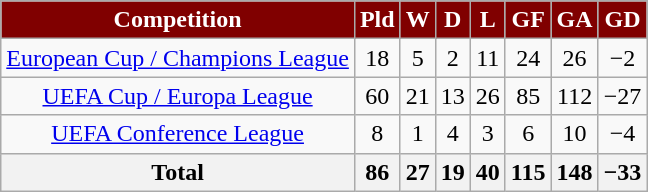<table class="wikitable" style="text-align:center;">
<tr>
<th style="color:#FFFFFF;background:#800000;">Competition</th>
<th style="color:#FFFFFF; background:#800000;">Pld</th>
<th style="color:#FFFFFF; background:#800000;">W</th>
<th style="color:#FFFFFF; background:#800000;">D</th>
<th style="color:#FFFFFF; background:#800000;">L</th>
<th style="color:#FFFFFF; background:#800000;">GF</th>
<th style="color:#FFFFFF; background:#800000;">GA</th>
<th style="color:#FFFFFF; background:#800000;">GD</th>
</tr>
<tr>
<td align=center><a href='#'>European Cup / Champions League</a></td>
<td>18</td>
<td>5</td>
<td>2</td>
<td>11</td>
<td>24</td>
<td>26</td>
<td>−2</td>
</tr>
<tr>
<td align=center><a href='#'>UEFA Cup / Europa League</a></td>
<td>60</td>
<td>21</td>
<td>13</td>
<td>26</td>
<td>85</td>
<td>112</td>
<td>−27</td>
</tr>
<tr>
<td align=center><a href='#'>UEFA Conference League</a></td>
<td>8</td>
<td>1</td>
<td>4</td>
<td>3</td>
<td>6</td>
<td>10</td>
<td>−4</td>
</tr>
<tr>
<th>Total</th>
<th><strong>86</strong></th>
<th><strong>27</strong></th>
<th><strong>19</strong></th>
<th><strong>40</strong></th>
<th><strong>115</strong></th>
<th><strong>148</strong></th>
<th><strong>−33</strong></th>
</tr>
</table>
